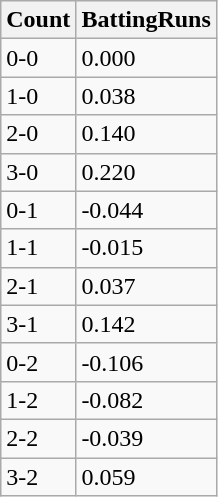<table class="wikitable">
<tr>
<th>Count</th>
<th>BattingRuns</th>
</tr>
<tr>
<td>0-0</td>
<td>0.000</td>
</tr>
<tr>
<td>1-0</td>
<td>0.038</td>
</tr>
<tr>
<td>2-0</td>
<td>0.140</td>
</tr>
<tr>
<td>3-0</td>
<td>0.220</td>
</tr>
<tr>
<td>0-1</td>
<td>-0.044</td>
</tr>
<tr>
<td>1-1</td>
<td>-0.015</td>
</tr>
<tr>
<td>2-1</td>
<td>0.037</td>
</tr>
<tr>
<td>3-1</td>
<td>0.142</td>
</tr>
<tr>
<td>0-2</td>
<td>-0.106</td>
</tr>
<tr>
<td>1-2</td>
<td>-0.082</td>
</tr>
<tr>
<td>2-2</td>
<td>-0.039</td>
</tr>
<tr>
<td>3-2</td>
<td>0.059</td>
</tr>
</table>
